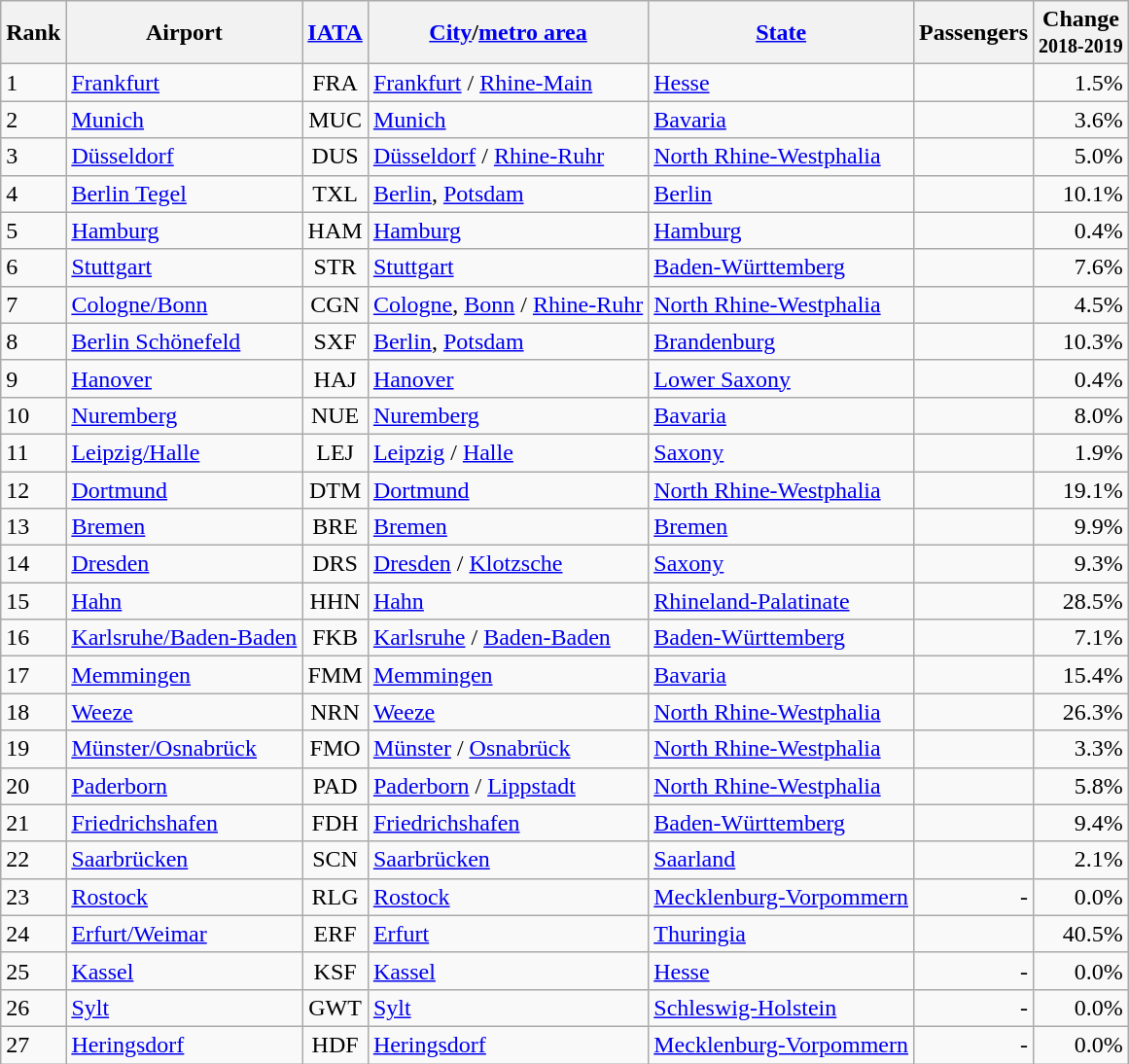<table class="wikitable sortable">
<tr>
<th>Rank</th>
<th>Airport</th>
<th><a href='#'>IATA</a></th>
<th><a href='#'>City</a>/<a href='#'>metro area</a></th>
<th><a href='#'>State</a></th>
<th class="unsortable">Passengers<br></th>
<th class="unsortable">Change<br><small>2018-2019</small></th>
</tr>
<tr>
<td>1</td>
<td><a href='#'>Frankfurt</a></td>
<td style="text-align:center;">FRA</td>
<td><a href='#'>Frankfurt</a> / <a href='#'>Rhine-Main</a></td>
<td><a href='#'>Hesse</a></td>
<td style="text-align:right;"></td>
<td style="text-align:right;">1.5%</td>
</tr>
<tr>
<td>2</td>
<td><a href='#'>Munich</a></td>
<td style="text-align:center;">MUC</td>
<td><a href='#'>Munich</a></td>
<td><a href='#'>Bavaria</a></td>
<td style="text-align:right;"></td>
<td style="text-align:right;">3.6%</td>
</tr>
<tr>
<td>3</td>
<td><a href='#'>Düsseldorf</a></td>
<td style="text-align:center;">DUS</td>
<td><a href='#'>Düsseldorf</a> / <a href='#'>Rhine-Ruhr</a></td>
<td><a href='#'>North Rhine-Westphalia</a></td>
<td style="text-align:right;"></td>
<td style="text-align:right;">5.0%</td>
</tr>
<tr>
<td>4</td>
<td><a href='#'>Berlin Tegel</a></td>
<td style="text-align:center;">TXL</td>
<td><a href='#'>Berlin</a>, <a href='#'>Potsdam</a></td>
<td><a href='#'>Berlin</a></td>
<td style="text-align:right;"></td>
<td style="text-align:right;">10.1%</td>
</tr>
<tr>
<td>5</td>
<td><a href='#'>Hamburg</a></td>
<td style="text-align:center;">HAM</td>
<td><a href='#'>Hamburg</a></td>
<td><a href='#'>Hamburg</a></td>
<td style="text-align:right;"></td>
<td style="text-align:right;">0.4%</td>
</tr>
<tr>
<td>6</td>
<td><a href='#'>Stuttgart</a></td>
<td style="text-align:center;">STR</td>
<td><a href='#'>Stuttgart</a></td>
<td><a href='#'>Baden-Württemberg</a></td>
<td style="text-align:right;"></td>
<td style="text-align:right;">7.6%</td>
</tr>
<tr>
<td>7</td>
<td><a href='#'>Cologne/Bonn</a></td>
<td style="text-align:center;">CGN</td>
<td><a href='#'>Cologne</a>, <a href='#'>Bonn</a> / <a href='#'>Rhine-Ruhr</a></td>
<td><a href='#'>North Rhine-Westphalia</a></td>
<td style="text-align:right;"></td>
<td style="text-align:right;">4.5%</td>
</tr>
<tr>
<td>8</td>
<td><a href='#'>Berlin Schönefeld</a></td>
<td style="text-align:center;">SXF</td>
<td><a href='#'>Berlin</a>, <a href='#'>Potsdam</a></td>
<td><a href='#'>Brandenburg</a></td>
<td style="text-align:right;"></td>
<td style="text-align:right;">10.3%</td>
</tr>
<tr>
<td>9</td>
<td><a href='#'>Hanover</a></td>
<td style="text-align:center;">HAJ</td>
<td><a href='#'>Hanover</a></td>
<td><a href='#'>Lower Saxony</a></td>
<td style="text-align:right;"></td>
<td style="text-align:right;">0.4%</td>
</tr>
<tr>
<td>10</td>
<td><a href='#'>Nuremberg</a></td>
<td style="text-align:center;">NUE</td>
<td><a href='#'>Nuremberg</a></td>
<td><a href='#'>Bavaria</a></td>
<td style="text-align:right;"></td>
<td style="text-align:right;">8.0%</td>
</tr>
<tr>
<td>11</td>
<td><a href='#'>Leipzig/Halle</a></td>
<td style="text-align:center;">LEJ</td>
<td><a href='#'>Leipzig</a> / <a href='#'>Halle</a></td>
<td><a href='#'>Saxony</a></td>
<td style="text-align:right;"></td>
<td style="text-align:right;">1.9%</td>
</tr>
<tr>
<td>12</td>
<td><a href='#'>Dortmund</a></td>
<td style="text-align:center;">DTM</td>
<td><a href='#'>Dortmund</a></td>
<td><a href='#'>North Rhine-Westphalia</a></td>
<td style="text-align:right;"></td>
<td style="text-align:right;">19.1%</td>
</tr>
<tr>
<td>13</td>
<td><a href='#'>Bremen</a></td>
<td style="text-align:center;">BRE</td>
<td><a href='#'>Bremen</a></td>
<td><a href='#'>Bremen</a></td>
<td style="text-align:right;"></td>
<td style="text-align:right;">9.9%</td>
</tr>
<tr>
<td>14</td>
<td><a href='#'>Dresden</a></td>
<td style="text-align:center;">DRS</td>
<td><a href='#'>Dresden</a> / <a href='#'>Klotzsche</a></td>
<td><a href='#'>Saxony</a></td>
<td style="text-align:right;"></td>
<td style="text-align:right;">9.3%</td>
</tr>
<tr>
<td>15</td>
<td><a href='#'>Hahn</a></td>
<td style="text-align:center;">HHN</td>
<td><a href='#'>Hahn</a></td>
<td><a href='#'>Rhineland-Palatinate</a></td>
<td style="text-align:right;"></td>
<td style="text-align:right;">28.5%</td>
</tr>
<tr>
<td>16</td>
<td><a href='#'>Karlsruhe/Baden-Baden</a></td>
<td style="text-align:center;">FKB</td>
<td><a href='#'>Karlsruhe</a> / <a href='#'>Baden-Baden</a></td>
<td><a href='#'>Baden-Württemberg</a></td>
<td style="text-align:right;"></td>
<td style="text-align:right;">7.1%</td>
</tr>
<tr>
<td>17</td>
<td><a href='#'>Memmingen</a></td>
<td style="text-align:center;">FMM</td>
<td><a href='#'>Memmingen</a></td>
<td><a href='#'>Bavaria</a></td>
<td style="text-align:right;"></td>
<td style="text-align:right;">15.4%</td>
</tr>
<tr>
<td>18</td>
<td><a href='#'>Weeze</a></td>
<td style="text-align:center;">NRN</td>
<td><a href='#'>Weeze</a></td>
<td><a href='#'>North Rhine-Westphalia</a></td>
<td style="text-align:right;"></td>
<td style="text-align:right;">26.3%</td>
</tr>
<tr>
<td>19</td>
<td><a href='#'>Münster/Osnabrück</a></td>
<td style="text-align:center;">FMO</td>
<td><a href='#'>Münster</a> / <a href='#'>Osnabrück</a></td>
<td><a href='#'>North Rhine-Westphalia</a></td>
<td style="text-align:right;"></td>
<td style="text-align:right;">3.3%</td>
</tr>
<tr>
<td>20</td>
<td><a href='#'>Paderborn</a></td>
<td style="text-align:center;">PAD</td>
<td><a href='#'>Paderborn</a> / <a href='#'>Lippstadt</a></td>
<td><a href='#'>North Rhine-Westphalia</a></td>
<td style="text-align:right;"></td>
<td style="text-align:right;">5.8%</td>
</tr>
<tr>
<td>21</td>
<td><a href='#'>Friedrichshafen</a></td>
<td style="text-align:center;">FDH</td>
<td><a href='#'>Friedrichshafen</a></td>
<td><a href='#'>Baden-Württemberg</a></td>
<td style="text-align:right;"></td>
<td style="text-align:right;">9.4%</td>
</tr>
<tr>
<td>22</td>
<td><a href='#'>Saarbrücken</a></td>
<td style="text-align:center;">SCN</td>
<td><a href='#'>Saarbrücken</a></td>
<td><a href='#'>Saarland</a></td>
<td style="text-align:right;"></td>
<td style="text-align:right;">2.1%</td>
</tr>
<tr>
<td>23</td>
<td><a href='#'>Rostock</a></td>
<td style="text-align:center;">RLG</td>
<td><a href='#'>Rostock</a></td>
<td><a href='#'>Mecklenburg-Vorpommern</a></td>
<td style="text-align:right;">-</td>
<td style="text-align:right;">0.0%</td>
</tr>
<tr>
<td>24</td>
<td><a href='#'>Erfurt/Weimar</a></td>
<td style="text-align:center;">ERF</td>
<td><a href='#'>Erfurt</a></td>
<td><a href='#'>Thuringia</a></td>
<td style="text-align:right;"></td>
<td style="text-align:right;">40.5%</td>
</tr>
<tr>
<td>25</td>
<td><a href='#'>Kassel</a></td>
<td style="text-align:center;">KSF</td>
<td><a href='#'>Kassel</a></td>
<td><a href='#'>Hesse</a></td>
<td style="text-align:right;">-</td>
<td style="text-align:right;">0.0%</td>
</tr>
<tr>
<td>26</td>
<td><a href='#'>Sylt</a></td>
<td style="text-align:center;">GWT</td>
<td><a href='#'>Sylt</a></td>
<td><a href='#'>Schleswig-Holstein</a></td>
<td style="text-align:right;">-</td>
<td style="text-align:right;">0.0%</td>
</tr>
<tr>
<td>27</td>
<td><a href='#'>Heringsdorf</a></td>
<td style="text-align:center;">HDF</td>
<td><a href='#'>Heringsdorf</a></td>
<td><a href='#'>Mecklenburg-Vorpommern</a></td>
<td style="text-align:right;">-</td>
<td style="text-align:right;">0.0%</td>
</tr>
</table>
